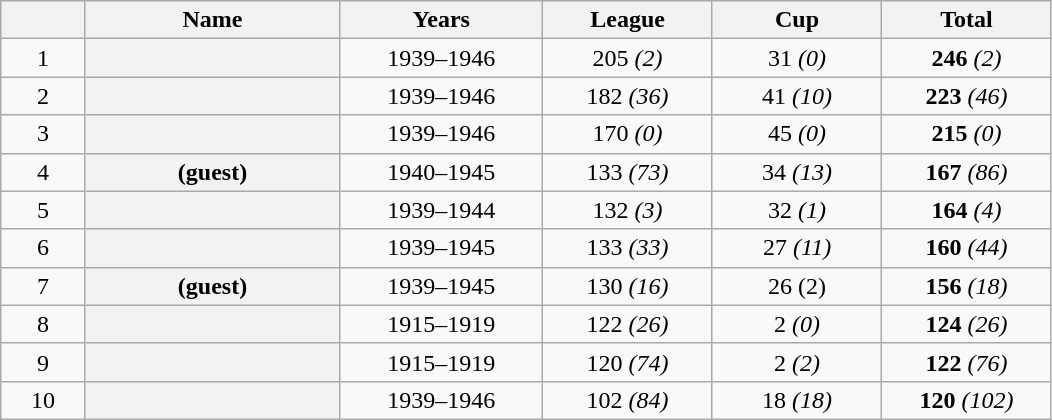<table class="sortable wikitable plainrowheaders" style="text-align: center;">
<tr>
<th scope="col" style="width:5%;"></th>
<th scope="col" style="width:15%;">Name</th>
<th scope="col" style="width:12%;">Years</th>
<th scope="col" style="width:10%;">League</th>
<th scope="col" style="width:10%;">Cup</th>
<th scope="col" style="width:10%;">Total</th>
</tr>
<tr>
<td>1</td>
<th scope="row"> </th>
<td>1939–1946</td>
<td>205 <em>(2)</em></td>
<td>31 <em>(0)</em></td>
<td><strong>246</strong> <em>(2)</em></td>
</tr>
<tr>
<td>2</td>
<th scope="row"> </th>
<td>1939–1946</td>
<td>182 <em>(36)</em></td>
<td>41 <em>(10)</em></td>
<td><strong>223</strong> <em>(46)</em></td>
</tr>
<tr>
<td>3</td>
<th scope="row"> </th>
<td>1939–1946</td>
<td>170 <em>(0)</em></td>
<td>45 <em>(0)</em></td>
<td><strong>215</strong> <em>(0)</em></td>
</tr>
<tr>
<td>4</td>
<th scope="row">  (guest)</th>
<td>1940–1945</td>
<td>133 <em>(73)</em></td>
<td>34 <em>(13)</em></td>
<td><strong>167</strong> <em>(86)</em></td>
</tr>
<tr>
<td>5</td>
<th scope="row"> </th>
<td>1939–1944</td>
<td>132 <em>(3)</em></td>
<td>32 <em>(1)</em></td>
<td><strong>164</strong> <em>(4)</em></td>
</tr>
<tr>
<td>6</td>
<th scope="row"> </th>
<td>1939–1945</td>
<td>133 <em>(33)</em></td>
<td>27 <em>(11)</em></td>
<td><strong>160</strong> <em>(44)</em></td>
</tr>
<tr>
<td>7</td>
<th scope="row">  (guest)</th>
<td>1939–1945</td>
<td>130 <em>(16)</em></td>
<td>26 (2)</td>
<td><strong>156</strong> <em>(18)</em></td>
</tr>
<tr>
<td>8</td>
<th scope="row"> </th>
<td>1915–1919</td>
<td>122 <em>(26)</em></td>
<td>2 <em>(0)</em></td>
<td><strong>124</strong> <em>(26)</em></td>
</tr>
<tr>
<td>9</td>
<th scope="row"> </th>
<td>1915–1919</td>
<td>120 <em>(74)</em></td>
<td>2 <em>(2)</em></td>
<td><strong>122</strong> <em>(76)</em></td>
</tr>
<tr>
<td>10</td>
<th scope="row"> </th>
<td>1939–1946</td>
<td>102 <em>(84)</em></td>
<td>18 <em>(18)</em></td>
<td><strong>120</strong> <em>(102)</em></td>
</tr>
</table>
